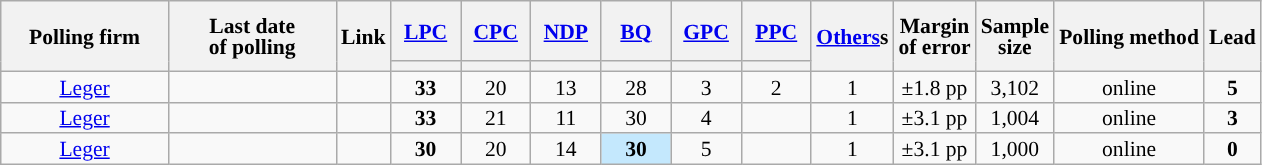<table class="wikitable sortable mw-datatable" style="text-align:center;font-size:90%;line-height:14px;">
<tr style="height:40px;">
<th style="width:105px;" rowspan="2">Polling firm</th>
<th style="width:105px;" rowspan="2">Last date<br>of polling</th>
<th rowspan="2">Link</th>
<th class="unsortable" style="width:40px;"><a href='#'>LPC</a></th>
<th class="unsortable" style="width:40px;"><a href='#'>CPC</a></th>
<th class="unsortable" style="width:40px;"><a href='#'>NDP</a></th>
<th class="unsortable" style="width:40px;"><a href='#'>BQ</a></th>
<th class="unsortable" style="width:40px;"><a href='#'>GPC</a></th>
<th class="unsortable" style="width:40px;"><a href='#'>PPC</a></th>
<th rowspan="2" style="width:40px"><a href='#'>Others</a>s</th>
<th rowspan="2">Margin<br>of error</th>
<th rowspan="2">Sample<br>size</th>
<th rowspan="2">Polling method</th>
<th rowspan="2">Lead</th>
</tr>
<tr>
<th style="background:"></th>
<th style="background:"></th>
<th style="background:"></th>
<th style="background:"></th>
<th style="background:"></th>
<th style="background:"></th>
</tr>
<tr>
<td><a href='#'>Leger</a></td>
<td></td>
<td></td>
<td><strong>33</strong></td>
<td>20</td>
<td>13</td>
<td>28</td>
<td>3</td>
<td>2</td>
<td>1</td>
<td>±1.8 pp</td>
<td>3,102</td>
<td>online</td>
<td><strong>5</strong></td>
</tr>
<tr>
<td><a href='#'>Leger</a></td>
<td></td>
<td></td>
<td><strong>33</strong></td>
<td>21</td>
<td>11</td>
<td>30</td>
<td>4</td>
<td></td>
<td>1</td>
<td>±3.1 pp</td>
<td>1,004</td>
<td>online</td>
<td><strong>3</strong></td>
</tr>
<tr>
<td><a href='#'>Leger</a></td>
<td></td>
<td></td>
<td><strong>30</strong></td>
<td>20</td>
<td>14</td>
<td style="background:#C4E8FD;"><strong>30</strong></td>
<td>5</td>
<td></td>
<td>1</td>
<td>±3.1 pp</td>
<td>1,000</td>
<td>online</td>
<td><strong>0</strong></td>
</tr>
</table>
